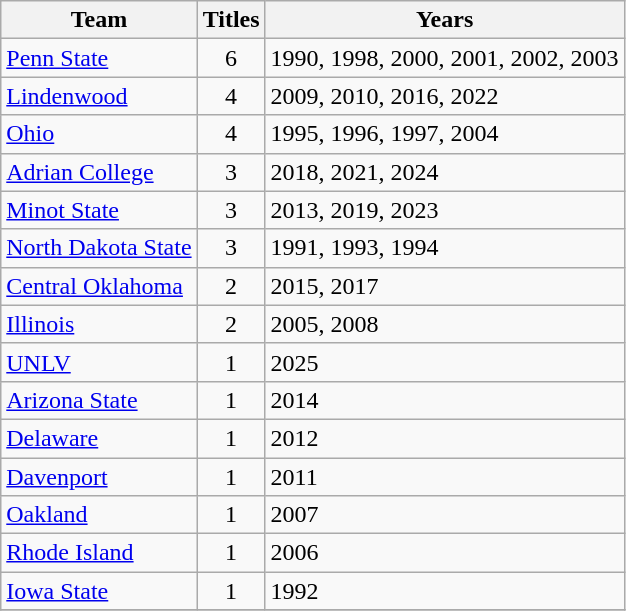<table class="wikitable">
<tr>
<th>Team</th>
<th>Titles</th>
<th>Years</th>
</tr>
<tr>
<td><a href='#'>Penn State</a></td>
<td align=center>6</td>
<td>1990, 1998, 2000, 2001, 2002, 2003</td>
</tr>
<tr>
<td><a href='#'>Lindenwood</a></td>
<td align=center>4</td>
<td>2009, 2010, 2016, 2022</td>
</tr>
<tr>
<td><a href='#'>Ohio</a></td>
<td align=center>4</td>
<td>1995, 1996, 1997, 2004</td>
</tr>
<tr>
<td><a href='#'>Adrian College</a></td>
<td align=center>3</td>
<td>2018, 2021, 2024</td>
</tr>
<tr>
<td><a href='#'>Minot State</a></td>
<td align=center>3</td>
<td>2013, 2019, 2023</td>
</tr>
<tr>
<td><a href='#'>North Dakota State</a></td>
<td align=center>3</td>
<td>1991, 1993, 1994</td>
</tr>
<tr>
<td><a href='#'>Central Oklahoma</a></td>
<td align=center>2</td>
<td>2015, 2017</td>
</tr>
<tr>
<td><a href='#'>Illinois</a></td>
<td align=center>2</td>
<td>2005, 2008</td>
</tr>
<tr>
<td><a href='#'>UNLV</a></td>
<td align=center>1</td>
<td>2025</td>
</tr>
<tr>
<td><a href='#'>Arizona State</a></td>
<td align=center>1</td>
<td>2014</td>
</tr>
<tr>
<td><a href='#'>Delaware</a></td>
<td align=center>1</td>
<td>2012</td>
</tr>
<tr>
<td><a href='#'>Davenport</a></td>
<td align=center>1</td>
<td>2011</td>
</tr>
<tr>
<td><a href='#'>Oakland</a></td>
<td align=center>1</td>
<td>2007</td>
</tr>
<tr>
<td><a href='#'>Rhode Island</a></td>
<td align=center>1</td>
<td>2006</td>
</tr>
<tr>
<td><a href='#'>Iowa State</a></td>
<td align=center>1</td>
<td>1992</td>
</tr>
<tr>
</tr>
</table>
